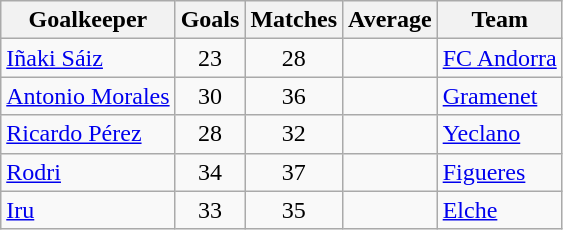<table class="wikitable sortable">
<tr>
<th>Goalkeeper</th>
<th>Goals</th>
<th>Matches</th>
<th>Average</th>
<th>Team</th>
</tr>
<tr>
<td> <a href='#'>Iñaki Sáiz</a></td>
<td align=center>23</td>
<td align=center>28</td>
<td align=center></td>
<td><a href='#'>FC Andorra</a></td>
</tr>
<tr>
<td> <a href='#'>Antonio Morales</a></td>
<td align=center>30</td>
<td align=center>36</td>
<td align=center></td>
<td><a href='#'>Gramenet</a></td>
</tr>
<tr>
<td> <a href='#'>Ricardo Pérez</a></td>
<td align=center>28</td>
<td align=center>32</td>
<td align=center></td>
<td><a href='#'>Yeclano</a></td>
</tr>
<tr>
<td> <a href='#'>Rodri</a></td>
<td align=center>34</td>
<td align=center>37</td>
<td align=center></td>
<td><a href='#'>Figueres</a></td>
</tr>
<tr>
<td> <a href='#'>Iru</a></td>
<td align=center>33</td>
<td align=center>35</td>
<td align=center></td>
<td><a href='#'>Elche</a></td>
</tr>
</table>
